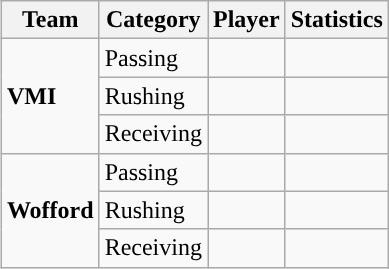<table class="wikitable" style="float: right;">
<tr>
<th>Team</th>
<th>Category</th>
<th>Player</th>
<th>Statistics</th>
</tr>
<tr>
<td rowspan=3><strong>VMI</strong></td>
<td>Passing</td>
<td></td>
<td></td>
</tr>
<tr>
<td>Rushing</td>
<td></td>
<td></td>
</tr>
<tr>
<td>Receiving</td>
<td></td>
<td></td>
</tr>
<tr>
<td rowspan=3><strong>Wofford</strong></td>
<td>Passing</td>
<td></td>
<td></td>
</tr>
<tr>
<td>Rushing</td>
<td></td>
<td></td>
</tr>
<tr>
<td>Receiving</td>
<td></td>
<td></td>
</tr>
</table>
